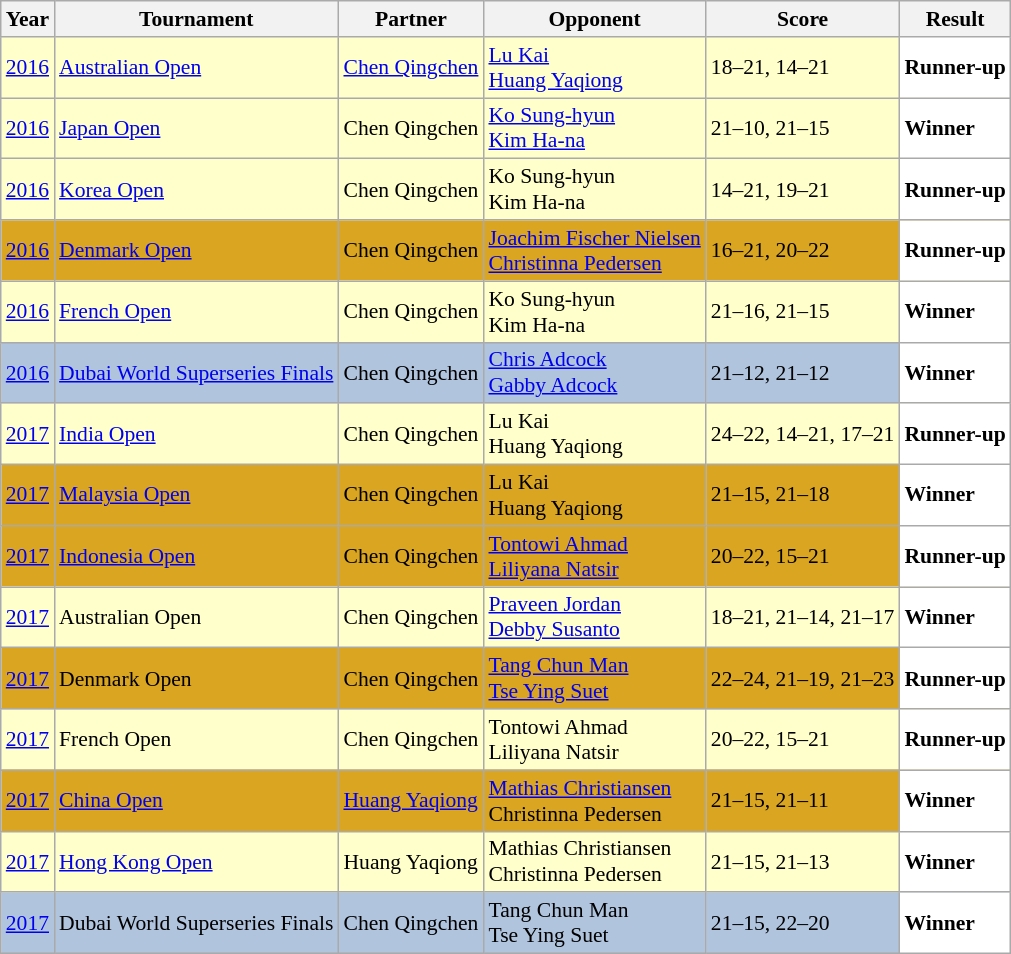<table class="sortable wikitable" style="font-size: 90%">
<tr>
<th>Year</th>
<th>Tournament</th>
<th>Partner</th>
<th>Opponent</th>
<th>Score</th>
<th>Result</th>
</tr>
<tr style="background:#FFFFCC">
<td align="center"><a href='#'>2016</a></td>
<td align="left"><a href='#'>Australian Open</a></td>
<td align="left"> <a href='#'>Chen Qingchen</a></td>
<td align="left"> <a href='#'>Lu Kai</a><br> <a href='#'>Huang Yaqiong</a></td>
<td align="left">18–21, 14–21</td>
<td style="text-align:left; background:white"> <strong>Runner-up</strong></td>
</tr>
<tr style="background:#FFFFCC">
<td align="center"><a href='#'>2016</a></td>
<td align="left"><a href='#'>Japan Open</a></td>
<td align="left"> Chen Qingchen</td>
<td align="left"> <a href='#'>Ko Sung-hyun</a><br> <a href='#'>Kim Ha-na</a></td>
<td align="left">21–10, 21–15</td>
<td style="text-align:left; background:white"> <strong>Winner</strong></td>
</tr>
<tr style="background:#FFFFCC">
<td align="center"><a href='#'>2016</a></td>
<td align="left"><a href='#'>Korea Open</a></td>
<td align="left"> Chen Qingchen</td>
<td align="left"> Ko Sung-hyun<br> Kim Ha-na</td>
<td align="left">14–21, 19–21</td>
<td style="text-align:left; background:white"> <strong>Runner-up</strong></td>
</tr>
<tr style="background:#DAA520">
<td align="center"><a href='#'>2016</a></td>
<td align="left"><a href='#'>Denmark Open</a></td>
<td align="left"> Chen Qingchen</td>
<td align="left"> <a href='#'>Joachim Fischer Nielsen</a><br> <a href='#'>Christinna Pedersen</a></td>
<td align="left">16–21, 20–22</td>
<td style="text-align:left; background:white"> <strong>Runner-up</strong></td>
</tr>
<tr style="background:#FFFFCC">
<td align="center"><a href='#'>2016</a></td>
<td align="left"><a href='#'>French Open</a></td>
<td align="left"> Chen Qingchen</td>
<td align="left"> Ko Sung-hyun<br> Kim Ha-na</td>
<td align="left">21–16, 21–15</td>
<td style="text-align:left; background:white"> <strong>Winner</strong></td>
</tr>
<tr style="background:#B0C4DE">
<td align="center"><a href='#'>2016</a></td>
<td align="left"><a href='#'>Dubai World Superseries Finals</a></td>
<td align="left"> Chen Qingchen</td>
<td align="left"> <a href='#'>Chris Adcock</a><br> <a href='#'>Gabby Adcock</a></td>
<td align="left">21–12, 21–12</td>
<td style="text-align:left; background:white"> <strong>Winner</strong></td>
</tr>
<tr style="background:#FFFFCC">
<td align="center"><a href='#'>2017</a></td>
<td align="left"><a href='#'>India Open</a></td>
<td align="left"> Chen Qingchen</td>
<td align="left"> Lu Kai<br> Huang Yaqiong</td>
<td align="left">24–22, 14–21, 17–21</td>
<td style="text-align:left; background:white"> <strong>Runner-up</strong></td>
</tr>
<tr style="background:#DAA520">
<td align="center"><a href='#'>2017</a></td>
<td align="left"><a href='#'>Malaysia Open</a></td>
<td align="left"> Chen Qingchen</td>
<td align="left"> Lu Kai<br> Huang Yaqiong</td>
<td align="left">21–15, 21–18</td>
<td style="text-align:left; background:white"> <strong>Winner</strong></td>
</tr>
<tr style="background:#DAA520">
<td align="center"><a href='#'>2017</a></td>
<td align="left"><a href='#'>Indonesia Open</a></td>
<td align="left"> Chen Qingchen</td>
<td align="left"> <a href='#'>Tontowi Ahmad</a><br> <a href='#'>Liliyana Natsir</a></td>
<td align="left">20–22, 15–21</td>
<td style="text-align:left; background:white"> <strong>Runner-up</strong></td>
</tr>
<tr style="background:#FFFFCC">
<td align="center"><a href='#'>2017</a></td>
<td align="left">Australian Open</td>
<td align="left"> Chen Qingchen</td>
<td align="left"> <a href='#'>Praveen Jordan</a><br> <a href='#'>Debby Susanto</a></td>
<td align="left">18–21, 21–14, 21–17</td>
<td style="text-align:left; background:white"> <strong>Winner</strong></td>
</tr>
<tr style="background:#DAA520">
<td align="center"><a href='#'>2017</a></td>
<td align="left">Denmark Open</td>
<td align="left"> Chen Qingchen</td>
<td align="left"> <a href='#'>Tang Chun Man</a><br> <a href='#'>Tse Ying Suet</a></td>
<td align="left">22–24, 21–19, 21–23</td>
<td style="text-align:left; background:white"> <strong>Runner-up</strong></td>
</tr>
<tr style="background:#FFFFCC">
<td align="center"><a href='#'>2017</a></td>
<td align="left">French Open</td>
<td align="left"> Chen Qingchen</td>
<td align="left"> Tontowi Ahmad<br> Liliyana Natsir</td>
<td align="left">20–22, 15–21</td>
<td style="text-align:left; background:white"> <strong>Runner-up</strong></td>
</tr>
<tr style="background:#DAA520">
<td align="center"><a href='#'>2017</a></td>
<td align="left"><a href='#'>China Open</a></td>
<td align="left"> <a href='#'>Huang Yaqiong</a></td>
<td align="left"> <a href='#'>Mathias Christiansen</a><br> Christinna Pedersen</td>
<td align="left">21–15, 21–11</td>
<td style="text-align:left; background:white"> <strong>Winner</strong></td>
</tr>
<tr style="background:#FFFFCC">
<td align="center"><a href='#'>2017</a></td>
<td align="left"><a href='#'>Hong Kong Open</a></td>
<td align="left"> Huang Yaqiong</td>
<td align="left"> Mathias Christiansen<br> Christinna Pedersen</td>
<td align="left">21–15, 21–13</td>
<td style="text-align:left; background:white"> <strong>Winner</strong></td>
</tr>
<tr style="background:#B0C4DE">
<td align="center"><a href='#'>2017</a></td>
<td align="left">Dubai World Superseries Finals</td>
<td align="left"> Chen Qingchen</td>
<td align="left"> Tang Chun Man<br> Tse Ying Suet</td>
<td align="left">21–15, 22–20</td>
<td style="text-align:left; background:white"> <strong>Winner</strong></td>
</tr>
</table>
